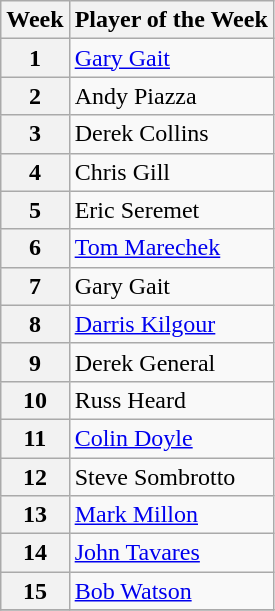<table class="wikitable">
<tr>
<th>Week</th>
<th>Player of the Week</th>
</tr>
<tr>
<th>1</th>
<td><a href='#'>Gary Gait</a></td>
</tr>
<tr>
<th>2</th>
<td>Andy Piazza</td>
</tr>
<tr>
<th>3</th>
<td>Derek Collins</td>
</tr>
<tr>
<th>4</th>
<td>Chris Gill</td>
</tr>
<tr>
<th>5</th>
<td>Eric Seremet</td>
</tr>
<tr>
<th>6</th>
<td><a href='#'>Tom Marechek</a></td>
</tr>
<tr>
<th>7</th>
<td>Gary Gait</td>
</tr>
<tr>
<th>8</th>
<td><a href='#'>Darris Kilgour</a></td>
</tr>
<tr>
<th>9</th>
<td>Derek General</td>
</tr>
<tr>
<th>10</th>
<td>Russ Heard</td>
</tr>
<tr>
<th>11</th>
<td><a href='#'>Colin Doyle</a></td>
</tr>
<tr>
<th>12</th>
<td>Steve Sombrotto</td>
</tr>
<tr>
<th>13</th>
<td><a href='#'>Mark Millon</a></td>
</tr>
<tr>
<th>14</th>
<td><a href='#'>John Tavares</a></td>
</tr>
<tr>
<th>15</th>
<td><a href='#'>Bob Watson</a></td>
</tr>
<tr>
</tr>
</table>
